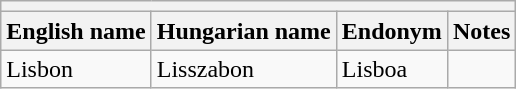<table class="wikitable sortable">
<tr>
<th colspan="4"></th>
</tr>
<tr>
<th>English name</th>
<th>Hungarian name</th>
<th>Endonym</th>
<th>Notes</th>
</tr>
<tr>
<td>Lisbon</td>
<td>Lisszabon</td>
<td>Lisboa</td>
<td></td>
</tr>
</table>
